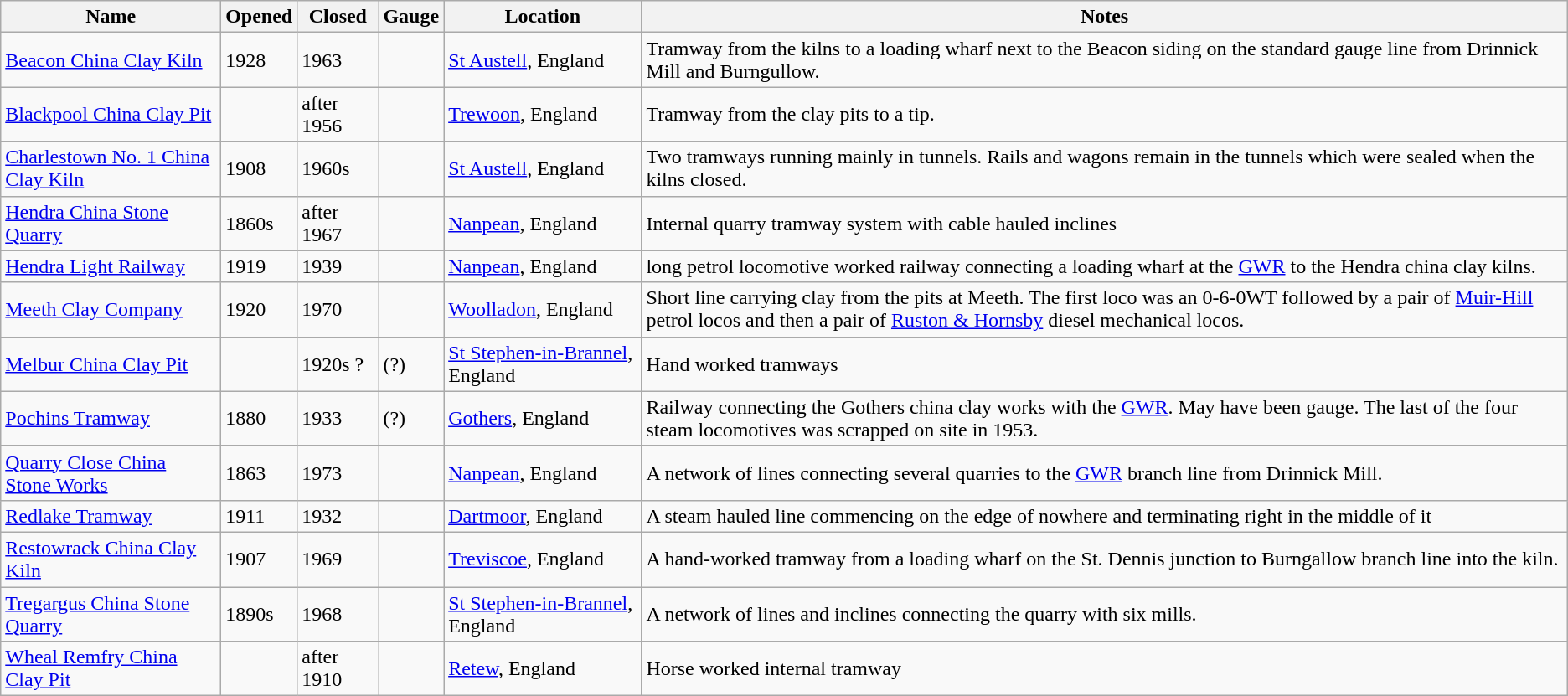<table class="wikitable">
<tr>
<th>Name</th>
<th>Opened</th>
<th>Closed</th>
<th>Gauge</th>
<th>Location</th>
<th>Notes</th>
</tr>
<tr>
<td><a href='#'>Beacon China Clay Kiln</a></td>
<td>1928</td>
<td>1963</td>
<td></td>
<td><a href='#'>St Austell</a>, England</td>
<td>Tramway from the kilns to a loading wharf next to the Beacon siding on the standard gauge line from Drinnick Mill and Burngullow.</td>
</tr>
<tr>
<td><a href='#'>Blackpool China Clay Pit</a></td>
<td></td>
<td>after 1956</td>
<td></td>
<td><a href='#'>Trewoon</a>, England</td>
<td>Tramway from the clay pits to a tip.</td>
</tr>
<tr>
<td><a href='#'>Charlestown No. 1 China Clay Kiln</a></td>
<td>1908</td>
<td>1960s</td>
<td></td>
<td><a href='#'>St Austell</a>, England</td>
<td>Two tramways running mainly in tunnels. Rails and wagons remain in the tunnels which were sealed when the kilns closed.</td>
</tr>
<tr>
<td><a href='#'>Hendra China Stone Quarry</a></td>
<td>1860s</td>
<td>after 1967</td>
<td></td>
<td><a href='#'>Nanpean</a>, England</td>
<td>Internal quarry tramway system with cable hauled inclines</td>
</tr>
<tr>
<td><a href='#'>Hendra Light Railway</a></td>
<td>1919</td>
<td>1939</td>
<td></td>
<td><a href='#'>Nanpean</a>, England</td>
<td> long petrol locomotive worked railway connecting a loading wharf at the <a href='#'>GWR</a> to the Hendra china clay kilns.</td>
</tr>
<tr>
<td><a href='#'>Meeth Clay Company</a></td>
<td>1920</td>
<td>1970</td>
<td></td>
<td><a href='#'>Woolladon</a>, England</td>
<td>Short line carrying clay from the pits at Meeth. The first loco was an 0-6-0WT followed by a pair of <a href='#'>Muir-Hill</a> petrol locos and then a pair of <a href='#'>Ruston & Hornsby</a> diesel mechanical locos.</td>
</tr>
<tr>
<td><a href='#'>Melbur China Clay Pit</a></td>
<td></td>
<td>1920s ?</td>
<td> (?)</td>
<td><a href='#'>St Stephen-in-Brannel</a>, England</td>
<td>Hand worked tramways</td>
</tr>
<tr>
<td><a href='#'>Pochins Tramway</a></td>
<td>1880</td>
<td>1933</td>
<td> (?)</td>
<td><a href='#'>Gothers</a>, England</td>
<td>Railway connecting the Gothers china clay works with the <a href='#'>GWR</a>. May have been  gauge. The last of the four steam locomotives was scrapped on site in 1953.</td>
</tr>
<tr>
<td><a href='#'>Quarry Close China Stone Works</a></td>
<td>1863</td>
<td>1973</td>
<td></td>
<td><a href='#'>Nanpean</a>, England</td>
<td>A network of lines connecting several quarries to the <a href='#'>GWR</a> branch line from Drinnick Mill.</td>
</tr>
<tr>
<td><a href='#'>Redlake Tramway</a></td>
<td>1911</td>
<td>1932</td>
<td></td>
<td><a href='#'>Dartmoor</a>, England</td>
<td>A steam hauled line commencing on the edge of nowhere and terminating right in the middle of it</td>
</tr>
<tr>
<td><a href='#'>Restowrack China Clay Kiln</a></td>
<td>1907</td>
<td>1969</td>
<td></td>
<td><a href='#'>Treviscoe</a>, England</td>
<td>A hand-worked tramway from a loading wharf on the St. Dennis junction to Burngallow branch line into the kiln.</td>
</tr>
<tr>
<td><a href='#'>Tregargus China Stone Quarry</a></td>
<td>1890s</td>
<td>1968</td>
<td></td>
<td><a href='#'>St Stephen-in-Brannel</a>, England</td>
<td>A network of lines and inclines connecting the quarry with six mills.</td>
</tr>
<tr>
<td><a href='#'>Wheal Remfry China Clay Pit</a></td>
<td></td>
<td>after 1910</td>
<td></td>
<td><a href='#'>Retew</a>, England</td>
<td>Horse worked internal tramway</td>
</tr>
</table>
